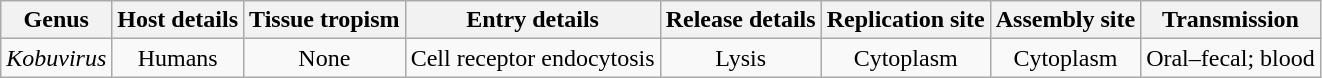<table class="wikitable sortable" style="text-align:center">
<tr>
<th>Genus</th>
<th>Host details</th>
<th>Tissue tropism</th>
<th>Entry details</th>
<th>Release details</th>
<th>Replication site</th>
<th>Assembly site</th>
<th>Transmission</th>
</tr>
<tr>
<td><em>Kobuvirus</em></td>
<td>Humans</td>
<td>None</td>
<td>Cell receptor endocytosis</td>
<td>Lysis</td>
<td>Cytoplasm</td>
<td>Cytoplasm</td>
<td>Oral–fecal; blood</td>
</tr>
</table>
